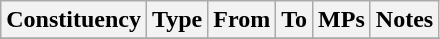<table class="wikitable">
<tr>
<th>Constituency</th>
<th>Type</th>
<th>From</th>
<th>To</th>
<th>MPs</th>
<th>Notes</th>
</tr>
<tr>
</tr>
</table>
